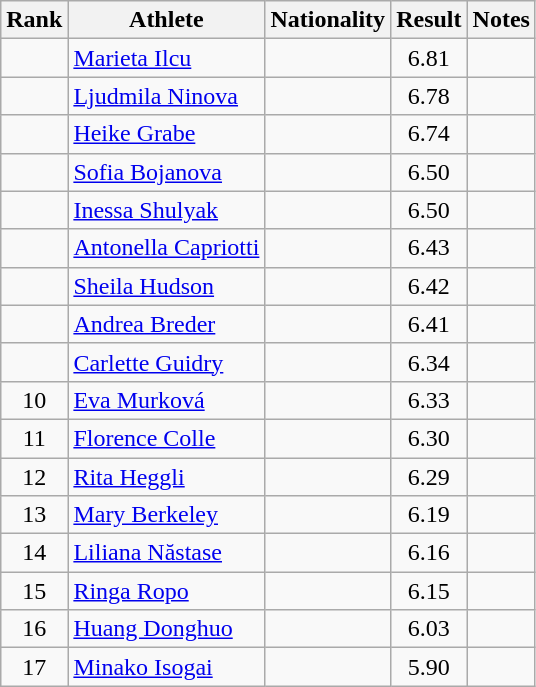<table class="wikitable sortable" style="text-align:center">
<tr>
<th>Rank</th>
<th>Athlete</th>
<th>Nationality</th>
<th>Result</th>
<th>Notes</th>
</tr>
<tr>
<td></td>
<td align=left><a href='#'>Marieta Ilcu</a></td>
<td align=left></td>
<td>6.81</td>
<td></td>
</tr>
<tr>
<td></td>
<td align=left><a href='#'>Ljudmila Ninova</a></td>
<td align=left></td>
<td>6.78</td>
<td></td>
</tr>
<tr>
<td></td>
<td align=left><a href='#'>Heike Grabe</a></td>
<td align=left></td>
<td>6.74</td>
<td></td>
</tr>
<tr>
<td></td>
<td align=left><a href='#'>Sofia Bojanova</a></td>
<td align=left></td>
<td>6.50</td>
<td></td>
</tr>
<tr>
<td></td>
<td align=left><a href='#'>Inessa Shulyak</a></td>
<td align=left></td>
<td>6.50</td>
<td></td>
</tr>
<tr>
<td></td>
<td align=left><a href='#'>Antonella Capriotti</a></td>
<td align=left></td>
<td>6.43</td>
<td></td>
</tr>
<tr>
<td></td>
<td align=left><a href='#'>Sheila Hudson</a></td>
<td align=left></td>
<td>6.42</td>
<td></td>
</tr>
<tr>
<td></td>
<td align=left><a href='#'>Andrea Breder</a></td>
<td align=left></td>
<td>6.41</td>
<td></td>
</tr>
<tr>
<td></td>
<td align=left><a href='#'>Carlette Guidry</a></td>
<td align=left></td>
<td>6.34</td>
<td></td>
</tr>
<tr>
<td>10</td>
<td align=left><a href='#'>Eva Murková</a></td>
<td align=left></td>
<td>6.33</td>
<td></td>
</tr>
<tr>
<td>11</td>
<td align=left><a href='#'>Florence Colle</a></td>
<td align=left></td>
<td>6.30</td>
<td></td>
</tr>
<tr>
<td>12</td>
<td align=left><a href='#'>Rita Heggli</a></td>
<td align=left></td>
<td>6.29</td>
<td></td>
</tr>
<tr>
<td>13</td>
<td align=left><a href='#'>Mary Berkeley</a></td>
<td align=left></td>
<td>6.19</td>
<td></td>
</tr>
<tr>
<td>14</td>
<td align=left><a href='#'>Liliana Năstase</a></td>
<td align=left></td>
<td>6.16</td>
<td></td>
</tr>
<tr>
<td>15</td>
<td align=left><a href='#'>Ringa Ropo</a></td>
<td align=left></td>
<td>6.15</td>
<td></td>
</tr>
<tr>
<td>16</td>
<td align=left><a href='#'>Huang Donghuo</a></td>
<td align=left></td>
<td>6.03</td>
<td></td>
</tr>
<tr>
<td>17</td>
<td align=left><a href='#'>Minako Isogai</a></td>
<td align=left></td>
<td>5.90</td>
<td></td>
</tr>
</table>
